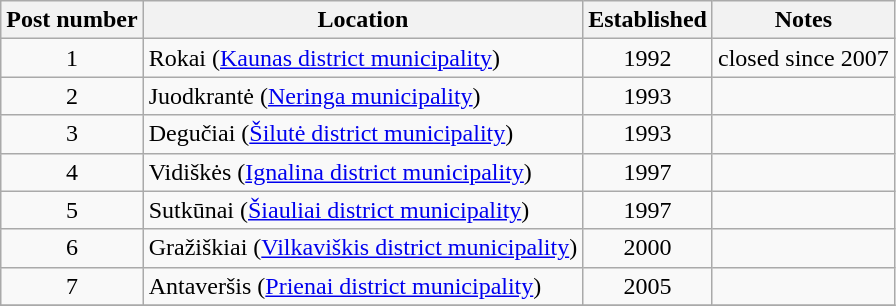<table class="wikitable">
<tr>
<th>Post number</th>
<th>Location</th>
<th>Established</th>
<th>Notes</th>
</tr>
<tr>
<td style="text-align:center;">1</td>
<td>Rokai (<a href='#'>Kaunas district municipality</a>)</td>
<td style="text-align:center;">1992</td>
<td>closed since 2007</td>
</tr>
<tr>
<td style="text-align:center;">2</td>
<td>Juodkrantė (<a href='#'>Neringa municipality</a>)</td>
<td style="text-align:center;">1993</td>
<td></td>
</tr>
<tr>
<td style="text-align:center;">3</td>
<td>Degučiai (<a href='#'>Šilutė district municipality</a>)</td>
<td style="text-align:center;">1993</td>
<td></td>
</tr>
<tr>
<td style="text-align:center;">4</td>
<td>Vidiškės (<a href='#'>Ignalina district municipality</a>)</td>
<td style="text-align:center;">1997</td>
<td></td>
</tr>
<tr>
<td style="text-align:center;">5</td>
<td>Sutkūnai (<a href='#'>Šiauliai district municipality</a>)</td>
<td style="text-align:center;">1997</td>
<td></td>
</tr>
<tr>
<td style="text-align:center;">6</td>
<td>Gražiškiai (<a href='#'>Vilkaviškis district municipality</a>)</td>
<td style="text-align:center;">2000</td>
<td></td>
</tr>
<tr>
<td style="text-align:center;">7</td>
<td>Antaveršis (<a href='#'>Prienai district municipality</a>)</td>
<td style="text-align:center;">2005</td>
<td></td>
</tr>
<tr>
</tr>
</table>
